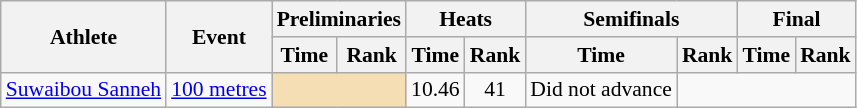<table class=wikitable style="font-size:90%;">
<tr>
<th rowspan="2">Athlete</th>
<th rowspan="2">Event</th>
<th colspan="2">Preliminaries</th>
<th colspan="2">Heats</th>
<th colspan="2">Semifinals</th>
<th colspan="2">Final</th>
</tr>
<tr>
<th>Time</th>
<th>Rank</th>
<th>Time</th>
<th>Rank</th>
<th>Time</th>
<th>Rank</th>
<th>Time</th>
<th>Rank</th>
</tr>
<tr style="border-top: single;">
<td><a href='#'>Suwaibou Sanneh</a></td>
<td><a href='#'>100 metres</a></td>
<td colspan=2 bgcolor="wheat"></td>
<td align=center>10.46</td>
<td align=center>41</td>
<td align=2 align=center>Did not advance</td>
</tr>
</table>
